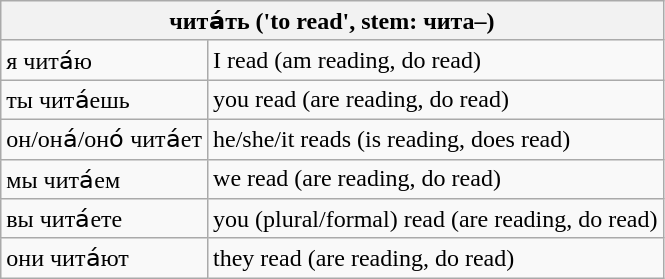<table class="wikitable">
<tr>
<th colspan="2">чита́ть ('to read', stem: чита–)</th>
</tr>
<tr>
<td>я чита́ю</td>
<td>I read (am reading, do read)</td>
</tr>
<tr>
<td>ты чита́ешь</td>
<td>you read (are reading, do read)</td>
</tr>
<tr>
<td>он/она́/оно́ чита́ет</td>
<td>he/she/it reads (is reading, does read)</td>
</tr>
<tr>
<td>мы чита́ем</td>
<td>we read (are reading, do read)</td>
</tr>
<tr>
<td>вы чита́ете</td>
<td>you (plural/formal) read (are reading, do read)</td>
</tr>
<tr>
<td>они чита́ют</td>
<td>they read (are reading, do read)</td>
</tr>
</table>
